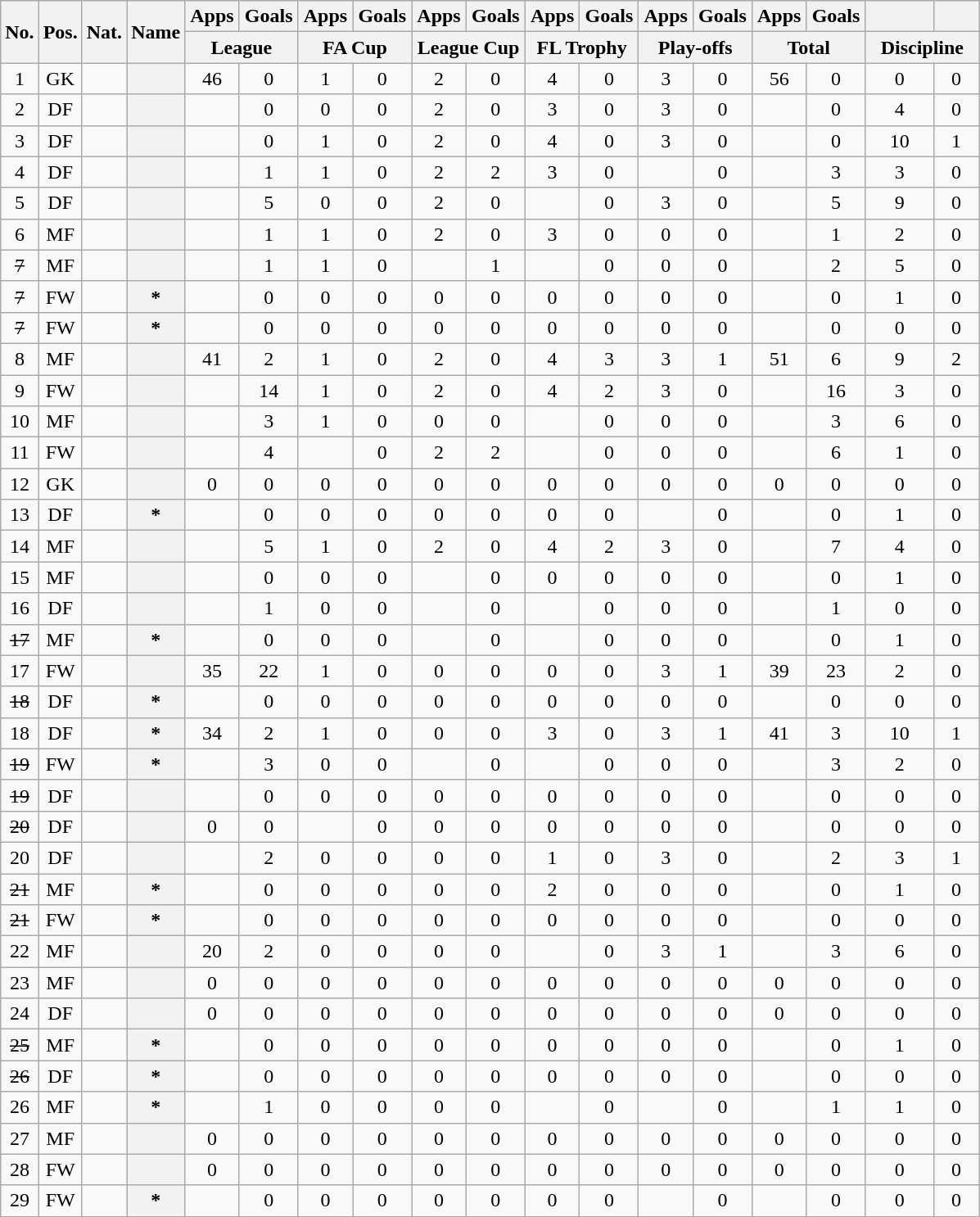<table class="wikitable sortable plainrowheaders" style="text-align:center">
<tr>
<th scope="col" rowspan="2">No.</th>
<th scope="col" rowspan="2">Pos.</th>
<th scope="col" rowspan="2">Nat.</th>
<th scope="col" rowspan="2">Name</th>
<th scope="col">Apps</th>
<th scope="col">Goals</th>
<th scope="col">Apps</th>
<th scope="col">Goals</th>
<th scope="col">Apps</th>
<th scope="col">Goals</th>
<th scope="col">Apps</th>
<th scope="col">Goals</th>
<th scope="col">Apps</th>
<th scope="col">Goals</th>
<th scope="col">Apps</th>
<th scope="col">Goals</th>
<th scope="col"></th>
<th scope="col"></th>
</tr>
<tr class="unsortable">
<th colspan="2" width="85">League</th>
<th colspan="2" width="85">FA Cup</th>
<th colspan="2" width="85">League Cup</th>
<th colspan="2" width="85">FL Trophy</th>
<th colspan="2" width="85">Play-offs</th>
<th colspan="2" width="85">Total</th>
<th colspan="2" width="85">Discipline</th>
</tr>
<tr>
<td>1</td>
<td>GK</td>
<td></td>
<th scope="row"></th>
<td>46</td>
<td>0</td>
<td>1</td>
<td>0</td>
<td>2</td>
<td>0</td>
<td>4</td>
<td>0</td>
<td>3</td>
<td>0</td>
<td>56</td>
<td>0</td>
<td>0</td>
<td>0</td>
</tr>
<tr>
<td>2</td>
<td>DF</td>
<td></td>
<th scope="row"></th>
<td></td>
<td>0</td>
<td>0</td>
<td>0</td>
<td>2</td>
<td>0</td>
<td>3</td>
<td>0</td>
<td>3</td>
<td>0</td>
<td></td>
<td>0</td>
<td>4</td>
<td>0</td>
</tr>
<tr>
<td>3</td>
<td>DF</td>
<td></td>
<th scope="row"></th>
<td></td>
<td>0</td>
<td>1</td>
<td>0</td>
<td>2</td>
<td>0</td>
<td>4</td>
<td>0</td>
<td>3</td>
<td>0</td>
<td></td>
<td>0</td>
<td>10</td>
<td>1</td>
</tr>
<tr>
<td>4</td>
<td>DF</td>
<td></td>
<th scope="row"></th>
<td></td>
<td>1</td>
<td>1</td>
<td>0</td>
<td>2</td>
<td>2</td>
<td>3</td>
<td>0</td>
<td></td>
<td>0</td>
<td></td>
<td>3</td>
<td>3</td>
<td>0</td>
</tr>
<tr>
<td>5</td>
<td>DF</td>
<td></td>
<th scope="row"></th>
<td></td>
<td>5</td>
<td>0</td>
<td>0</td>
<td>2</td>
<td>0</td>
<td></td>
<td>0</td>
<td>3</td>
<td>0</td>
<td></td>
<td>5</td>
<td>9</td>
<td>0</td>
</tr>
<tr>
<td>6</td>
<td>MF</td>
<td></td>
<th scope="row"></th>
<td></td>
<td>1</td>
<td>1</td>
<td>0</td>
<td>2</td>
<td>0</td>
<td>3</td>
<td>0</td>
<td>0</td>
<td>0</td>
<td></td>
<td>1</td>
<td>2</td>
<td>0</td>
</tr>
<tr>
<td><s>7</s> </td>
<td>MF</td>
<td></td>
<th scope="row"></th>
<td></td>
<td>1</td>
<td>1</td>
<td>0</td>
<td></td>
<td>1</td>
<td></td>
<td>0</td>
<td>0</td>
<td>0</td>
<td></td>
<td>2</td>
<td>5</td>
<td>0</td>
</tr>
<tr>
<td><s>7</s> </td>
<td>FW</td>
<td></td>
<th scope="row"><em></em> *</th>
<td></td>
<td>0</td>
<td>0</td>
<td>0</td>
<td>0</td>
<td>0</td>
<td>0</td>
<td>0</td>
<td>0</td>
<td>0</td>
<td></td>
<td>0</td>
<td>1</td>
<td>0</td>
</tr>
<tr>
<td><s>7</s> </td>
<td>FW</td>
<td></td>
<th scope="row"><em></em> *</th>
<td></td>
<td>0</td>
<td>0</td>
<td>0</td>
<td>0</td>
<td>0</td>
<td>0</td>
<td>0</td>
<td>0</td>
<td>0</td>
<td></td>
<td>0</td>
<td>0</td>
<td>0</td>
</tr>
<tr>
<td>8</td>
<td>MF</td>
<td></td>
<th scope="row"></th>
<td>41</td>
<td>2</td>
<td>1</td>
<td>0</td>
<td>2</td>
<td>0</td>
<td>4</td>
<td>3</td>
<td>3</td>
<td>1</td>
<td>51</td>
<td>6</td>
<td>9</td>
<td>2</td>
</tr>
<tr>
<td>9</td>
<td>FW</td>
<td></td>
<th scope="row"></th>
<td></td>
<td>14</td>
<td>1</td>
<td>0</td>
<td>2</td>
<td>0</td>
<td>4</td>
<td>2</td>
<td>3</td>
<td>0</td>
<td></td>
<td>16</td>
<td>3</td>
<td>0</td>
</tr>
<tr>
<td>10</td>
<td>MF</td>
<td></td>
<th scope="row"></th>
<td></td>
<td>3</td>
<td>1</td>
<td>0</td>
<td>0</td>
<td>0</td>
<td></td>
<td>0</td>
<td>0</td>
<td>0</td>
<td></td>
<td>3</td>
<td>6</td>
<td>0</td>
</tr>
<tr>
<td>11</td>
<td>FW</td>
<td></td>
<th scope="row"></th>
<td></td>
<td>4</td>
<td></td>
<td>0</td>
<td>2</td>
<td>2</td>
<td></td>
<td>0</td>
<td>0</td>
<td>0</td>
<td></td>
<td>6</td>
<td>1</td>
<td>0</td>
</tr>
<tr>
<td>12</td>
<td>GK</td>
<td></td>
<th scope="row"></th>
<td>0</td>
<td>0</td>
<td>0</td>
<td>0</td>
<td>0</td>
<td>0</td>
<td>0</td>
<td>0</td>
<td>0</td>
<td>0</td>
<td>0</td>
<td>0</td>
<td>0</td>
<td>0</td>
</tr>
<tr>
<td>13</td>
<td>DF</td>
<td></td>
<th scope="row"><em></em> *</th>
<td></td>
<td>0</td>
<td>0</td>
<td>0</td>
<td>0</td>
<td>0</td>
<td>0</td>
<td>0</td>
<td></td>
<td>0</td>
<td></td>
<td>0</td>
<td>1</td>
<td>0</td>
</tr>
<tr>
<td>14</td>
<td>MF</td>
<td></td>
<th scope="row"></th>
<td></td>
<td>5</td>
<td>1</td>
<td>0</td>
<td>2</td>
<td>0</td>
<td>4</td>
<td>2</td>
<td>3</td>
<td>0</td>
<td></td>
<td>7</td>
<td>4</td>
<td>0</td>
</tr>
<tr>
<td>15</td>
<td>MF</td>
<td></td>
<th scope="row"></th>
<td></td>
<td>0</td>
<td>0</td>
<td>0</td>
<td></td>
<td>0</td>
<td>0</td>
<td>0</td>
<td>0</td>
<td>0</td>
<td></td>
<td>0</td>
<td>1</td>
<td>0</td>
</tr>
<tr>
<td>16</td>
<td>DF</td>
<td></td>
<th scope="row"></th>
<td></td>
<td>1</td>
<td>0</td>
<td>0</td>
<td></td>
<td>0</td>
<td></td>
<td>0</td>
<td>0</td>
<td>0</td>
<td></td>
<td>1</td>
<td>0</td>
<td>0</td>
</tr>
<tr>
<td><s>17</s> </td>
<td>MF</td>
<td></td>
<th scope="row"><em></em> *</th>
<td></td>
<td>0</td>
<td>0</td>
<td>0</td>
<td></td>
<td>0</td>
<td></td>
<td>0</td>
<td>0</td>
<td>0</td>
<td></td>
<td>0</td>
<td>1</td>
<td>0</td>
</tr>
<tr>
<td>17</td>
<td>FW</td>
<td></td>
<th scope="row"></th>
<td>35</td>
<td>22</td>
<td>1</td>
<td>0</td>
<td>0</td>
<td>0</td>
<td>0</td>
<td>0</td>
<td>3</td>
<td>1</td>
<td>39</td>
<td>23</td>
<td>2</td>
<td>0</td>
</tr>
<tr>
<td><s>18</s> </td>
<td>DF</td>
<td></td>
<th scope="row"><em></em> *</th>
<td></td>
<td>0</td>
<td>0</td>
<td>0</td>
<td>0</td>
<td>0</td>
<td>0</td>
<td>0</td>
<td>0</td>
<td>0</td>
<td></td>
<td>0</td>
<td>0</td>
<td>0</td>
</tr>
<tr>
<td>18</td>
<td>DF</td>
<td></td>
<th scope="row"><em></em> *</th>
<td>34</td>
<td>2</td>
<td>1</td>
<td>0</td>
<td>0</td>
<td>0</td>
<td>3</td>
<td>0</td>
<td>3</td>
<td>1</td>
<td>41</td>
<td>3</td>
<td>10</td>
<td>1</td>
</tr>
<tr>
<td><s>19</s> </td>
<td>FW</td>
<td></td>
<th scope="row"><em></em> *</th>
<td></td>
<td>3</td>
<td>0</td>
<td>0</td>
<td></td>
<td>0</td>
<td></td>
<td>0</td>
<td>0</td>
<td>0</td>
<td></td>
<td>3</td>
<td>2</td>
<td>0</td>
</tr>
<tr>
<td><s>19</s> </td>
<td>DF</td>
<td></td>
<th scope="row"></th>
<td></td>
<td>0</td>
<td>0</td>
<td>0</td>
<td>0</td>
<td>0</td>
<td>0</td>
<td>0</td>
<td>0</td>
<td>0</td>
<td></td>
<td>0</td>
<td>0</td>
<td>0</td>
</tr>
<tr>
<td><s>20</s> </td>
<td>DF</td>
<td></td>
<th scope="row"></th>
<td>0</td>
<td>0</td>
<td></td>
<td>0</td>
<td>0</td>
<td>0</td>
<td>0</td>
<td>0</td>
<td>0</td>
<td>0</td>
<td></td>
<td>0</td>
<td>0</td>
<td>0</td>
</tr>
<tr>
<td>20</td>
<td>DF</td>
<td></td>
<th scope="row"></th>
<td></td>
<td>2</td>
<td>0</td>
<td>0</td>
<td>0</td>
<td>0</td>
<td>1</td>
<td>0</td>
<td>3</td>
<td>0</td>
<td></td>
<td>2</td>
<td>3</td>
<td>1</td>
</tr>
<tr>
<td><s>21</s> </td>
<td>MF</td>
<td></td>
<th scope="row"><em></em> *</th>
<td></td>
<td>0</td>
<td>0</td>
<td>0</td>
<td>0</td>
<td>0</td>
<td>2</td>
<td>0</td>
<td>0</td>
<td>0</td>
<td></td>
<td>0</td>
<td>1</td>
<td>0</td>
</tr>
<tr>
<td><s>21</s> </td>
<td>FW</td>
<td></td>
<th scope="row"><em></em> *</th>
<td></td>
<td>0</td>
<td>0</td>
<td>0</td>
<td>0</td>
<td>0</td>
<td>0</td>
<td>0</td>
<td>0</td>
<td>0</td>
<td></td>
<td>0</td>
<td>0</td>
<td>0</td>
</tr>
<tr>
<td>22</td>
<td>MF</td>
<td></td>
<th scope="row"></th>
<td>20</td>
<td>2</td>
<td>0</td>
<td>0</td>
<td>0</td>
<td>0</td>
<td></td>
<td>0</td>
<td>3</td>
<td>1</td>
<td></td>
<td>3</td>
<td>6</td>
<td>0</td>
</tr>
<tr>
<td>23</td>
<td>MF</td>
<td></td>
<th scope="row"></th>
<td>0</td>
<td>0</td>
<td>0</td>
<td>0</td>
<td>0</td>
<td>0</td>
<td>0</td>
<td>0</td>
<td>0</td>
<td>0</td>
<td>0</td>
<td>0</td>
<td>0</td>
<td>0</td>
</tr>
<tr>
<td>24</td>
<td>DF</td>
<td></td>
<th scope="row"></th>
<td>0</td>
<td>0</td>
<td>0</td>
<td>0</td>
<td>0</td>
<td>0</td>
<td>0</td>
<td>0</td>
<td>0</td>
<td>0</td>
<td>0</td>
<td>0</td>
<td>0</td>
<td>0</td>
</tr>
<tr>
<td><s>25</s> </td>
<td>MF</td>
<td></td>
<th scope="row"><em></em> *</th>
<td></td>
<td>0</td>
<td>0</td>
<td>0</td>
<td>0</td>
<td>0</td>
<td>0</td>
<td>0</td>
<td>0</td>
<td>0</td>
<td></td>
<td>0</td>
<td>1</td>
<td>0</td>
</tr>
<tr>
<td><s>26</s> </td>
<td>DF</td>
<td></td>
<th scope="row"><em></em> *</th>
<td></td>
<td>0</td>
<td>0</td>
<td>0</td>
<td>0</td>
<td>0</td>
<td>0</td>
<td>0</td>
<td>0</td>
<td>0</td>
<td></td>
<td>0</td>
<td>0</td>
<td>0</td>
</tr>
<tr>
<td>26</td>
<td>MF</td>
<td></td>
<th scope="row"><em></em> *</th>
<td></td>
<td>1</td>
<td>0</td>
<td>0</td>
<td>0</td>
<td>0</td>
<td></td>
<td>0</td>
<td></td>
<td>0</td>
<td></td>
<td>1</td>
<td>1</td>
<td>0</td>
</tr>
<tr>
<td>27</td>
<td>MF</td>
<td></td>
<th scope="row"></th>
<td>0</td>
<td>0</td>
<td>0</td>
<td>0</td>
<td>0</td>
<td>0</td>
<td>0</td>
<td>0</td>
<td>0</td>
<td>0</td>
<td>0</td>
<td>0</td>
<td>0</td>
<td>0</td>
</tr>
<tr>
<td>28</td>
<td>FW</td>
<td></td>
<th scope="row"></th>
<td>0</td>
<td>0</td>
<td>0</td>
<td>0</td>
<td>0</td>
<td>0</td>
<td>0</td>
<td>0</td>
<td>0</td>
<td>0</td>
<td>0</td>
<td>0</td>
<td>0</td>
<td>0</td>
</tr>
<tr>
<td>29</td>
<td>FW</td>
<td></td>
<th scope="row"><em></em> *</th>
<td></td>
<td>0</td>
<td>0</td>
<td>0</td>
<td>0</td>
<td>0</td>
<td>0</td>
<td>0</td>
<td></td>
<td>0</td>
<td></td>
<td>0</td>
<td>0</td>
<td>0</td>
</tr>
</table>
